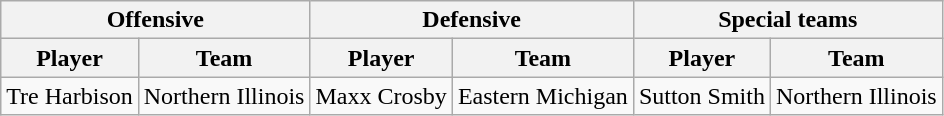<table class="wikitable" style="display: inline-table;">
<tr>
<th colspan="2">Offensive</th>
<th colspan="2">Defensive</th>
<th colspan="2">Special teams</th>
</tr>
<tr>
<th>Player</th>
<th>Team</th>
<th>Player</th>
<th>Team</th>
<th>Player</th>
<th>Team</th>
</tr>
<tr>
<td>Tre Harbison</td>
<td>Northern Illinois</td>
<td>Maxx Crosby</td>
<td>Eastern Michigan</td>
<td>Sutton Smith</td>
<td>Northern Illinois</td>
</tr>
</table>
